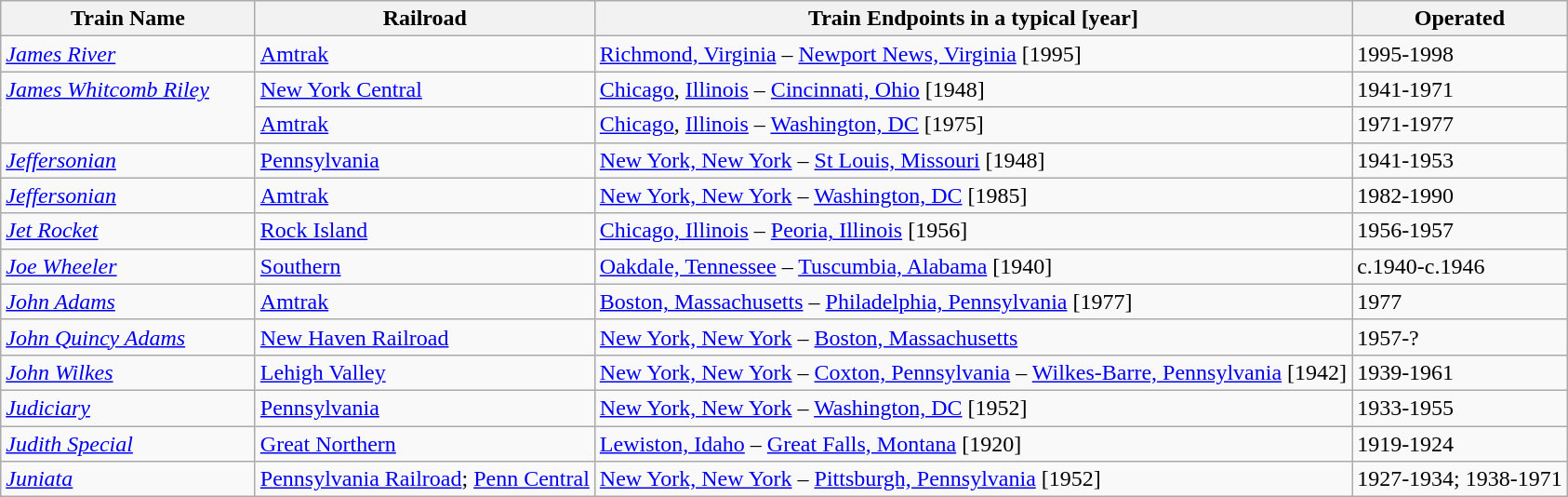<table class="wikitable">
<tr valign="top"valign="top">
<th width="175px">Train Name</th>
<th>Railroad</th>
<th>Train Endpoints in a typical [year]</th>
<th>Operated</th>
</tr>
<tr>
<td><a href='#'><em>James River</em></a></td>
<td><a href='#'>Amtrak</a></td>
<td><a href='#'>Richmond, Virginia</a> – <a href='#'>Newport News, Virginia</a> [1995]</td>
<td>1995-1998</td>
</tr>
<tr valign="top">
<td rowspan="2"><em><a href='#'>James Whitcomb Riley</a></em></td>
<td><a href='#'>New York Central</a></td>
<td><a href='#'>Chicago</a>, <a href='#'>Illinois</a> – <a href='#'>Cincinnati, Ohio</a> [1948]</td>
<td>1941-1971</td>
</tr>
<tr>
<td><a href='#'>Amtrak</a></td>
<td><a href='#'>Chicago</a>, <a href='#'>Illinois</a> – <a href='#'>Washington, DC</a> [1975]</td>
<td>1971-1977</td>
</tr>
<tr valign="top">
<td><em><a href='#'>Jeffersonian</a></em></td>
<td><a href='#'>Pennsylvania</a></td>
<td><a href='#'>New York, New York</a> – <a href='#'>St Louis, Missouri</a> [1948]</td>
<td>1941-1953</td>
</tr>
<tr>
<td><a href='#'><em>Jeffersonian</em></a></td>
<td><a href='#'>Amtrak</a></td>
<td><a href='#'>New York, New York</a> – <a href='#'>Washington, DC</a> [1985]</td>
<td>1982-1990</td>
</tr>
<tr valign="top">
<td><em><a href='#'>Jet Rocket</a></em></td>
<td><a href='#'>Rock Island</a></td>
<td><a href='#'>Chicago, Illinois</a> – <a href='#'>Peoria, Illinois</a> [1956]</td>
<td>1956-1957</td>
</tr>
<tr>
<td><em><a href='#'>Joe Wheeler</a></em></td>
<td><a href='#'>Southern</a></td>
<td><a href='#'>Oakdale, Tennessee</a> – <a href='#'>Tuscumbia, Alabama</a> [1940]</td>
<td>c.1940-c.1946</td>
</tr>
<tr>
<td><a href='#'><em>John Adams</em></a></td>
<td><a href='#'>Amtrak</a></td>
<td><a href='#'>Boston, Massachusetts</a> – <a href='#'>Philadelphia, Pennsylvania</a> [1977]</td>
<td>1977</td>
</tr>
<tr valign="top">
<td><em><a href='#'>John Quincy Adams</a></em></td>
<td><a href='#'>New Haven Railroad</a></td>
<td><a href='#'>New York, New York</a> – <a href='#'>Boston, Massachusetts</a></td>
<td>1957-?</td>
</tr>
<tr valign="top">
<td><em><a href='#'>John Wilkes</a></em></td>
<td><a href='#'>Lehigh Valley</a></td>
<td><a href='#'>New York, New York</a> – <a href='#'>Coxton, Pennsylvania</a> – <a href='#'>Wilkes-Barre, Pennsylvania</a> [1942]</td>
<td>1939-1961</td>
</tr>
<tr>
<td><a href='#'><em>Judiciary</em></a></td>
<td><a href='#'>Pennsylvania</a></td>
<td><a href='#'>New York, New York</a> – <a href='#'>Washington, DC</a> [1952]</td>
<td>1933-1955</td>
</tr>
<tr>
<td><em><a href='#'>Judith Special</a></em></td>
<td><a href='#'>Great Northern</a></td>
<td><a href='#'>Lewiston, Idaho</a> – <a href='#'>Great Falls, Montana</a> [1920]</td>
<td>1919-1924</td>
</tr>
<tr valign="top">
<td><em><a href='#'>Juniata</a></em></td>
<td><a href='#'>Pennsylvania Railroad</a>; <a href='#'>Penn Central</a></td>
<td><a href='#'>New York, New York</a> – <a href='#'>Pittsburgh, Pennsylvania</a> [1952]</td>
<td>1927-1934; 1938-1971</td>
</tr>
</table>
